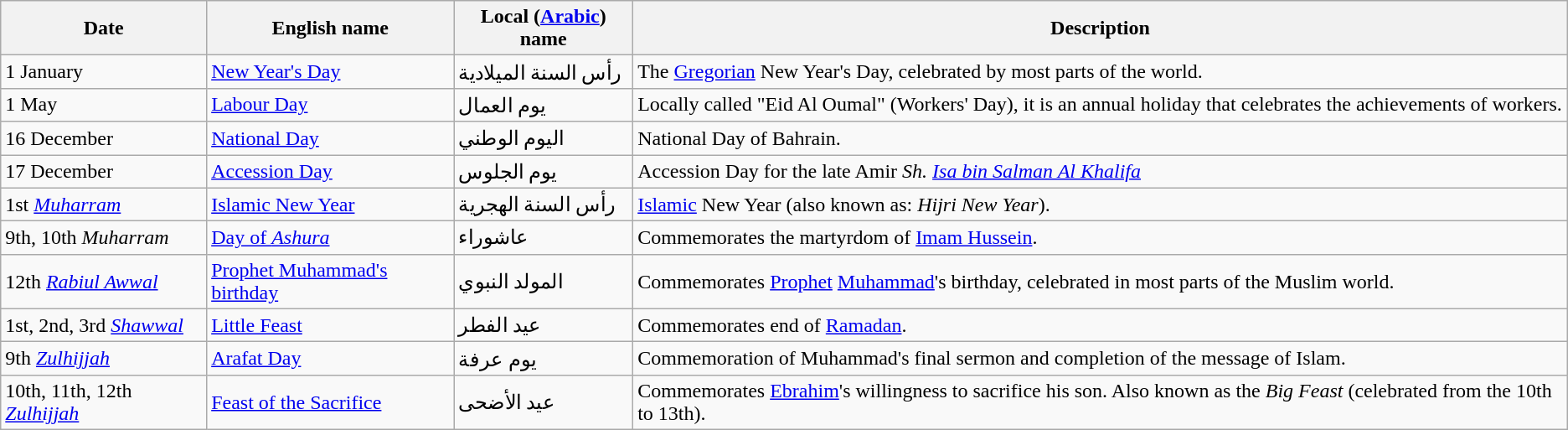<table class="wikitable sortable">
<tr>
<th>Date</th>
<th>English name</th>
<th>Local (<a href='#'>Arabic</a>) name</th>
<th>Description</th>
</tr>
<tr>
<td>1 January</td>
<td><a href='#'>New Year's Day</a></td>
<td>رأس السنة الميلادية</td>
<td>The <a href='#'>Gregorian</a> New Year's Day, celebrated by most parts of the world.</td>
</tr>
<tr>
<td>1 May</td>
<td><a href='#'>Labour Day</a></td>
<td>يوم العمال</td>
<td>Locally called "Eid Al Oumal" (Workers' Day), it is an annual holiday that celebrates the achievements of workers.</td>
</tr>
<tr>
<td>16 December</td>
<td><a href='#'>National Day</a></td>
<td>اليوم الوطني</td>
<td>National Day of Bahrain.</td>
</tr>
<tr>
<td>17 December</td>
<td><a href='#'>Accession Day</a></td>
<td>يوم الجلوس</td>
<td>Accession Day for the late Amir <em>Sh. <a href='#'>Isa bin Salman Al Khalifa</a></em></td>
</tr>
<tr>
<td>1st <em><a href='#'>Muharram</a></em></td>
<td><a href='#'>Islamic New Year</a></td>
<td>رأس السنة الهجرية</td>
<td><a href='#'>Islamic</a> New Year (also known as: <em>Hijri New Year</em>).</td>
</tr>
<tr>
<td>9th, 10th <em>Muharram</em></td>
<td><a href='#'>Day of <em>Ashura</em></a></td>
<td>عاشوراء</td>
<td>Commemorates the martyrdom of <a href='#'>Imam Hussein</a>.</td>
</tr>
<tr>
<td>12th <em><a href='#'>Rabiul Awwal</a></em></td>
<td><a href='#'>Prophet Muhammad's birthday</a></td>
<td>المولد النبوي</td>
<td>Commemorates <a href='#'>Prophet</a> <a href='#'>Muhammad</a>'s birthday, celebrated in most parts of the Muslim world.</td>
</tr>
<tr>
<td>1st, 2nd, 3rd <em><a href='#'>Shawwal</a></em></td>
<td><a href='#'>Little Feast</a></td>
<td>عيد الفطر</td>
<td>Commemorates end of <a href='#'>Ramadan</a>.</td>
</tr>
<tr>
<td>9th <em><a href='#'>Zulhijjah</a></em></td>
<td><a href='#'>Arafat Day</a></td>
<td>يوم عرفة</td>
<td>Commemoration of Muhammad's final sermon and completion of the message of Islam.</td>
</tr>
<tr>
<td>10th, 11th, 12th <em><a href='#'>Zulhijjah</a></em></td>
<td><a href='#'>Feast of the Sacrifice</a></td>
<td>عيد الأضحى</td>
<td>Commemorates <a href='#'>Ebrahim</a>'s willingness to sacrifice his son. Also known as the <em>Big Feast</em> (celebrated from the 10th to 13th).</td>
</tr>
</table>
